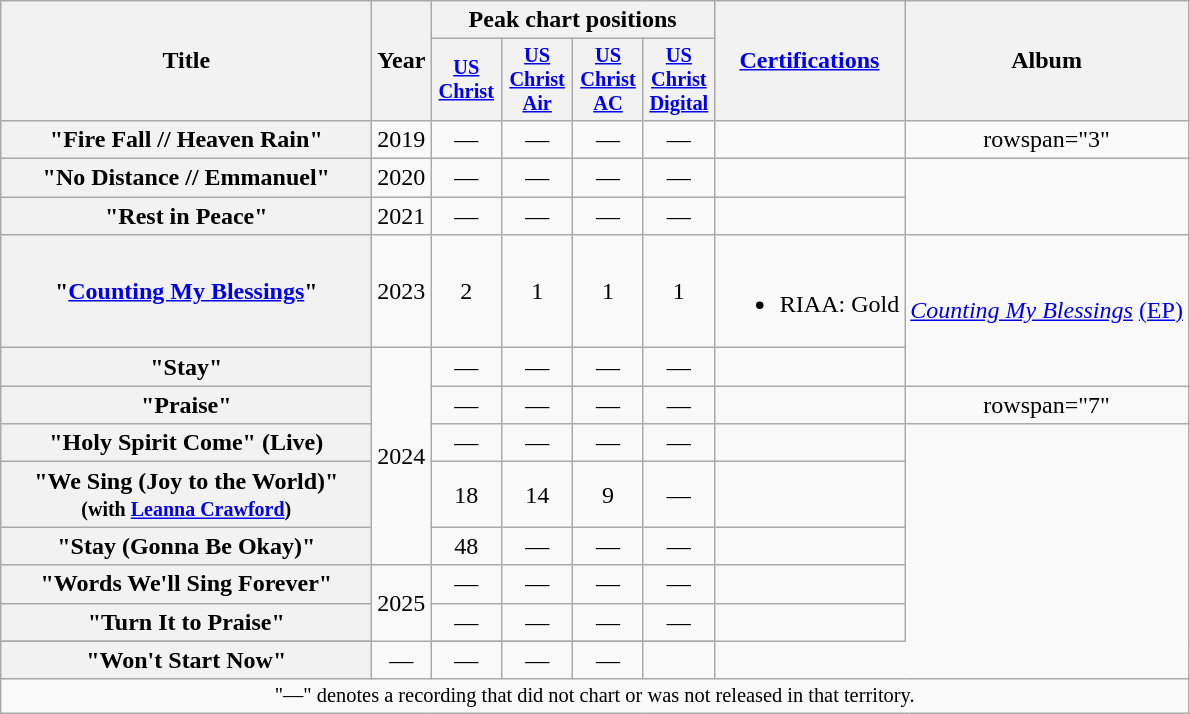<table class="wikitable plainrowheaders" style="text-align:center;">
<tr>
<th scope="col" rowspan="2" style="width:15em;">Title</th>
<th rowspan="2">Year</th>
<th colspan="4">Peak chart positions</th>
<th rowspan="2"><a href='#'>Certifications</a></th>
<th rowspan="2">Album</th>
</tr>
<tr>
<th scope="col" style="width:3em;font-size:85%;"><a href='#'>US<br>Christ</a><br></th>
<th scope="col" style="width:3em;font-size:85%;"><a href='#'>US<br>Christ<br>Air</a><br></th>
<th scope="col" style="width:3em;font-size:85%;"><a href='#'>US<br>Christ<br>AC</a><br></th>
<th scope="col" style="width:3em;font-size:85%;"><a href='#'>US<br>Christ<br>Digital</a><br></th>
</tr>
<tr>
<th scope="row">"Fire Fall // Heaven Rain"</th>
<td>2019</td>
<td>—</td>
<td>—</td>
<td>—</td>
<td>—</td>
<td></td>
<td>rowspan="3" </td>
</tr>
<tr>
<th scope="row">"No Distance // Emmanuel"</th>
<td>2020</td>
<td>—</td>
<td>—</td>
<td>—</td>
<td>—</td>
<td></td>
</tr>
<tr>
<th scope="row">"Rest in Peace"</th>
<td>2021</td>
<td>—</td>
<td>—</td>
<td>—</td>
<td>—</td>
<td></td>
</tr>
<tr>
<th scope="row">"<a href='#'>Counting My Blessings</a>"</th>
<td>2023</td>
<td>2</td>
<td>1</td>
<td>1</td>
<td>1</td>
<td><br><ul><li>RIAA: Gold</li></ul></td>
<td rowspan="2"><em><a href='#'>Counting My Blessings</a></em> <a href='#'>(EP)</a></td>
</tr>
<tr>
<th scope="row">"Stay"</th>
<td rowspan="5">2024</td>
<td>—</td>
<td>—</td>
<td>—</td>
<td>—</td>
<td></td>
</tr>
<tr>
<th scope="row">"Praise"</th>
<td>—</td>
<td>—</td>
<td>—</td>
<td>—</td>
<td></td>
<td>rowspan="7" </td>
</tr>
<tr>
<th scope="row">"Holy Spirit Come" (Live)</th>
<td>—</td>
<td>—</td>
<td>—</td>
<td>—</td>
<td></td>
</tr>
<tr>
<th scope="row">"We Sing (Joy to the World)"<br><small>(with <a href='#'>Leanna Crawford</a>)</small></th>
<td>18</td>
<td>14</td>
<td>9</td>
<td>—</td>
<td></td>
</tr>
<tr>
<th scope="row">"Stay (Gonna Be Okay)"</th>
<td>48</td>
<td>—</td>
<td>—</td>
<td>—</td>
<td></td>
</tr>
<tr>
<th scope="row">"Words We'll Sing Forever"</th>
<td rowspan="3">2025</td>
<td>—</td>
<td>—</td>
<td>—</td>
<td>—</td>
<td></td>
</tr>
<tr>
<th scope="row">"Turn It to Praise"</th>
<td>—</td>
<td>—</td>
<td>—</td>
<td>—</td>
<td></td>
</tr>
<tr>
</tr>
<tr>
<th scope="row">"Won't Start Now"</th>
<td>—</td>
<td>—</td>
<td>—</td>
<td>—</td>
<td></td>
</tr>
<tr>
<td colspan="14" style="font-size:85%">"—" denotes a recording that did not chart or was not released in that territory.</td>
</tr>
</table>
